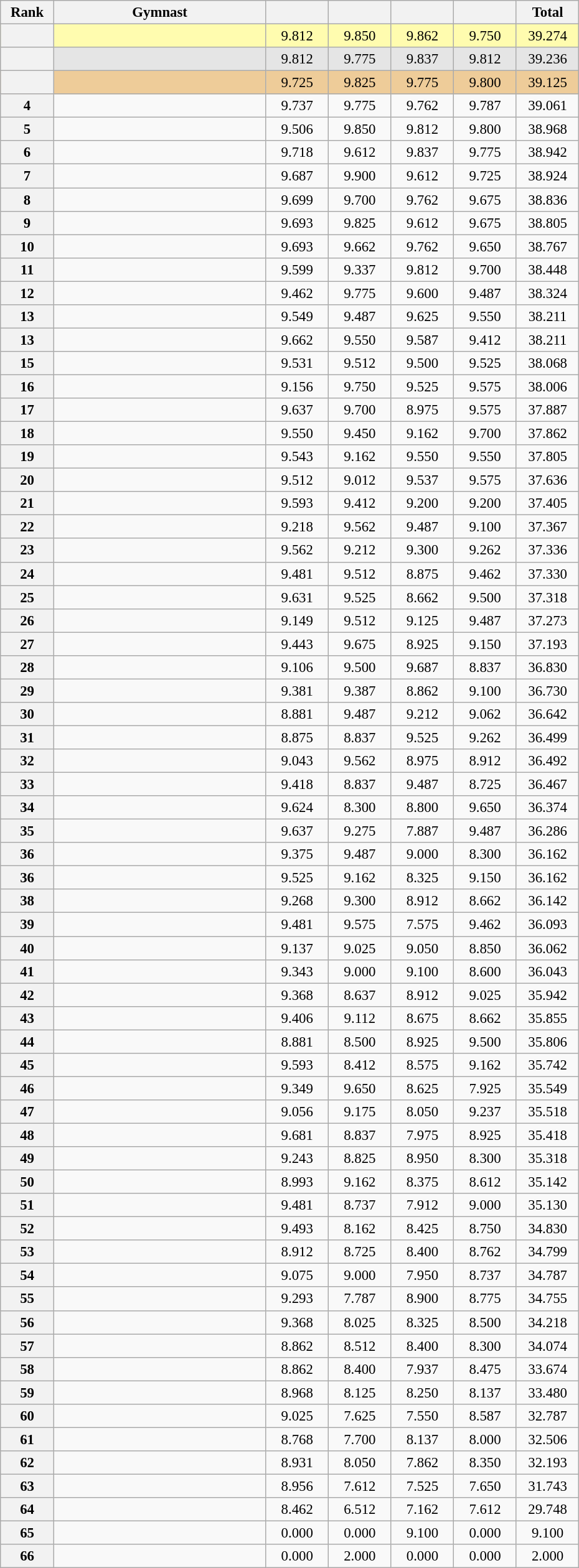<table class="wikitable sortable" style="text-align:center; font-size:95%">
<tr>
<th scope="col" style="width:50px;">Rank</th>
<th scope="col" style="width:220px;">Gymnast</th>
<th scope="col" style="width:60px;"></th>
<th scope="col" style="width:60px;"></th>
<th scope="col" style="width:60px;"></th>
<th scope="col" style="width:60px;"></th>
<th scope="col" style="width:60px;">Total</th>
</tr>
<tr style="background:#fffcaf;">
<th scope=row style="text-align:center"></th>
<td align=left></td>
<td>9.812</td>
<td>9.850</td>
<td>9.862</td>
<td>9.750</td>
<td>39.274</td>
</tr>
<tr style="background:#e5e5e5;">
<th scope=row style="text-align:center"></th>
<td align=left></td>
<td>9.812</td>
<td>9.775</td>
<td>9.837</td>
<td>9.812</td>
<td>39.236</td>
</tr>
<tr style="background:#ec9;">
<th scope=row style="text-align:center"></th>
<td align=left></td>
<td>9.725</td>
<td>9.825</td>
<td>9.775</td>
<td>9.800</td>
<td>39.125</td>
</tr>
<tr>
<th scope=row style="text-align:center">4</th>
<td align=left></td>
<td>9.737</td>
<td>9.775</td>
<td>9.762</td>
<td>9.787</td>
<td>39.061</td>
</tr>
<tr>
<th scope=row style="text-align:center">5</th>
<td align=left></td>
<td>9.506</td>
<td>9.850</td>
<td>9.812</td>
<td>9.800</td>
<td>38.968</td>
</tr>
<tr>
<th scope=row style="text-align:center">6</th>
<td align=left></td>
<td>9.718</td>
<td>9.612</td>
<td>9.837</td>
<td>9.775</td>
<td>38.942</td>
</tr>
<tr>
<th scope=row style="text-align:center">7</th>
<td align=left></td>
<td>9.687</td>
<td>9.900</td>
<td>9.612</td>
<td>9.725</td>
<td>38.924</td>
</tr>
<tr>
<th scope=row style="text-align:center">8</th>
<td align=left></td>
<td>9.699</td>
<td>9.700</td>
<td>9.762</td>
<td>9.675</td>
<td>38.836</td>
</tr>
<tr>
<th scope=row style="text-align:center">9</th>
<td align=left></td>
<td>9.693</td>
<td>9.825</td>
<td>9.612</td>
<td>9.675</td>
<td>38.805</td>
</tr>
<tr>
<th scope=row style="text-align:center">10</th>
<td align=left></td>
<td>9.693</td>
<td>9.662</td>
<td>9.762</td>
<td>9.650</td>
<td>38.767</td>
</tr>
<tr>
<th scope=row style="text-align:center">11</th>
<td align=left></td>
<td>9.599</td>
<td>9.337</td>
<td>9.812</td>
<td>9.700</td>
<td>38.448</td>
</tr>
<tr>
<th scope=row style="text-align:center">12</th>
<td align=left></td>
<td>9.462</td>
<td>9.775</td>
<td>9.600</td>
<td>9.487</td>
<td>38.324</td>
</tr>
<tr>
<th scope=row style="text-align:center">13</th>
<td align=left></td>
<td>9.549</td>
<td>9.487</td>
<td>9.625</td>
<td>9.550</td>
<td>38.211</td>
</tr>
<tr>
<th scope=row style="text-align:center">13</th>
<td align=left></td>
<td>9.662</td>
<td>9.550</td>
<td>9.587</td>
<td>9.412</td>
<td>38.211</td>
</tr>
<tr>
<th scope=row style="text-align:center">15</th>
<td align=left></td>
<td>9.531</td>
<td>9.512</td>
<td>9.500</td>
<td>9.525</td>
<td>38.068</td>
</tr>
<tr>
<th scope=row style="text-align:center">16</th>
<td align=left></td>
<td>9.156</td>
<td>9.750</td>
<td>9.525</td>
<td>9.575</td>
<td>38.006</td>
</tr>
<tr>
<th scope=row style="text-align:center">17</th>
<td align=left></td>
<td>9.637</td>
<td>9.700</td>
<td>8.975</td>
<td>9.575</td>
<td>37.887</td>
</tr>
<tr>
<th scope=row style="text-align:center">18</th>
<td align=left></td>
<td>9.550</td>
<td>9.450</td>
<td>9.162</td>
<td>9.700</td>
<td>37.862</td>
</tr>
<tr>
<th scope=row style="text-align:center">19</th>
<td align=left></td>
<td>9.543</td>
<td>9.162</td>
<td>9.550</td>
<td>9.550</td>
<td>37.805</td>
</tr>
<tr>
<th scope=row style="text-align:center">20</th>
<td align=left></td>
<td>9.512</td>
<td>9.012</td>
<td>9.537</td>
<td>9.575</td>
<td>37.636</td>
</tr>
<tr>
<th scope=row style="text-align:center">21</th>
<td align=left></td>
<td>9.593</td>
<td>9.412</td>
<td>9.200</td>
<td>9.200</td>
<td>37.405</td>
</tr>
<tr>
<th scope=row style="text-align:center">22</th>
<td align=left></td>
<td>9.218</td>
<td>9.562</td>
<td>9.487</td>
<td>9.100</td>
<td>37.367</td>
</tr>
<tr>
<th scope=row style="text-align:center">23</th>
<td align=left></td>
<td>9.562</td>
<td>9.212</td>
<td>9.300</td>
<td>9.262</td>
<td>37.336</td>
</tr>
<tr>
<th scope=row style="text-align:center">24</th>
<td align=left></td>
<td>9.481</td>
<td>9.512</td>
<td>8.875</td>
<td>9.462</td>
<td>37.330</td>
</tr>
<tr>
<th scope=row style="text-align:center">25</th>
<td align=left></td>
<td>9.631</td>
<td>9.525</td>
<td>8.662</td>
<td>9.500</td>
<td>37.318</td>
</tr>
<tr>
<th scope=row style="text-align:center">26</th>
<td align=left></td>
<td>9.149</td>
<td>9.512</td>
<td>9.125</td>
<td>9.487</td>
<td>37.273</td>
</tr>
<tr>
<th scope=row style="text-align:center">27</th>
<td align=left></td>
<td>9.443</td>
<td>9.675</td>
<td>8.925</td>
<td>9.150</td>
<td>37.193</td>
</tr>
<tr>
<th scope=row style="text-align:center">28</th>
<td align=left></td>
<td>9.106</td>
<td>9.500</td>
<td>9.687</td>
<td>8.837</td>
<td>36.830</td>
</tr>
<tr>
<th scope=row style="text-align:center">29</th>
<td align=left></td>
<td>9.381</td>
<td>9.387</td>
<td>8.862</td>
<td>9.100</td>
<td>36.730</td>
</tr>
<tr>
<th scope=row style="text-align:center">30</th>
<td align=left></td>
<td>8.881</td>
<td>9.487</td>
<td>9.212</td>
<td>9.062</td>
<td>36.642</td>
</tr>
<tr>
<th scope=row style="text-align:center">31</th>
<td align=left></td>
<td>8.875</td>
<td>8.837</td>
<td>9.525</td>
<td>9.262</td>
<td>36.499</td>
</tr>
<tr>
<th scope=row style="text-align:center">32</th>
<td align=left></td>
<td>9.043</td>
<td>9.562</td>
<td>8.975</td>
<td>8.912</td>
<td>36.492</td>
</tr>
<tr>
<th scope=row style="text-align:center">33</th>
<td align=left></td>
<td>9.418</td>
<td>8.837</td>
<td>9.487</td>
<td>8.725</td>
<td>36.467</td>
</tr>
<tr>
<th scope=row style="text-align:center">34</th>
<td align=left></td>
<td>9.624</td>
<td>8.300</td>
<td>8.800</td>
<td>9.650</td>
<td>36.374</td>
</tr>
<tr>
<th scope=row style="text-align:center">35</th>
<td align=left></td>
<td>9.637</td>
<td>9.275</td>
<td>7.887</td>
<td>9.487</td>
<td>36.286</td>
</tr>
<tr>
<th scope=row style="text-align:center">36</th>
<td align=left></td>
<td>9.375</td>
<td>9.487</td>
<td>9.000</td>
<td>8.300</td>
<td>36.162</td>
</tr>
<tr>
<th scope=row style="text-align:center">36</th>
<td align=left></td>
<td>9.525</td>
<td>9.162</td>
<td>8.325</td>
<td>9.150</td>
<td>36.162</td>
</tr>
<tr>
<th scope=row style="text-align:center">38</th>
<td align=left></td>
<td>9.268</td>
<td>9.300</td>
<td>8.912</td>
<td>8.662</td>
<td>36.142</td>
</tr>
<tr>
<th scope=row style="text-align:center">39</th>
<td align=left></td>
<td>9.481</td>
<td>9.575</td>
<td>7.575</td>
<td>9.462</td>
<td>36.093</td>
</tr>
<tr>
<th scope=row style="text-align:center">40</th>
<td align=left></td>
<td>9.137</td>
<td>9.025</td>
<td>9.050</td>
<td>8.850</td>
<td>36.062</td>
</tr>
<tr>
<th scope=row style="text-align:center">41</th>
<td align=left></td>
<td>9.343</td>
<td>9.000</td>
<td>9.100</td>
<td>8.600</td>
<td>36.043</td>
</tr>
<tr>
<th scope=row style="text-align:center">42</th>
<td align=left></td>
<td>9.368</td>
<td>8.637</td>
<td>8.912</td>
<td>9.025</td>
<td>35.942</td>
</tr>
<tr>
<th scope=row style="text-align:center">43</th>
<td align=left></td>
<td>9.406</td>
<td>9.112</td>
<td>8.675</td>
<td>8.662</td>
<td>35.855</td>
</tr>
<tr>
<th scope=row style="text-align:center">44</th>
<td align=left></td>
<td>8.881</td>
<td>8.500</td>
<td>8.925</td>
<td>9.500</td>
<td>35.806</td>
</tr>
<tr>
<th scope=row style="text-align:center">45</th>
<td align=left></td>
<td>9.593</td>
<td>8.412</td>
<td>8.575</td>
<td>9.162</td>
<td>35.742</td>
</tr>
<tr>
<th scope=row style="text-align:center">46</th>
<td align=left></td>
<td>9.349</td>
<td>9.650</td>
<td>8.625</td>
<td>7.925</td>
<td>35.549</td>
</tr>
<tr>
<th scope=row style="text-align:center">47</th>
<td align=left></td>
<td>9.056</td>
<td>9.175</td>
<td>8.050</td>
<td>9.237</td>
<td>35.518</td>
</tr>
<tr>
<th scope=row style="text-align:center">48</th>
<td align=left></td>
<td>9.681</td>
<td>8.837</td>
<td>7.975</td>
<td>8.925</td>
<td>35.418</td>
</tr>
<tr>
<th scope=row style="text-align:center">49</th>
<td align=left></td>
<td>9.243</td>
<td>8.825</td>
<td>8.950</td>
<td>8.300</td>
<td>35.318</td>
</tr>
<tr>
<th scope=row style="text-align:center">50</th>
<td align=left></td>
<td>8.993</td>
<td>9.162</td>
<td>8.375</td>
<td>8.612</td>
<td>35.142</td>
</tr>
<tr>
<th scope=row style="text-align:center">51</th>
<td align=left></td>
<td>9.481</td>
<td>8.737</td>
<td>7.912</td>
<td>9.000</td>
<td>35.130</td>
</tr>
<tr>
<th scope=row style="text-align:center">52</th>
<td align=left></td>
<td>9.493</td>
<td>8.162</td>
<td>8.425</td>
<td>8.750</td>
<td>34.830</td>
</tr>
<tr>
<th scope=row style="text-align:center">53</th>
<td align=left></td>
<td>8.912</td>
<td>8.725</td>
<td>8.400</td>
<td>8.762</td>
<td>34.799</td>
</tr>
<tr>
<th scope=row style="text-align:center">54</th>
<td align=left></td>
<td>9.075</td>
<td>9.000</td>
<td>7.950</td>
<td>8.737</td>
<td>34.787</td>
</tr>
<tr>
<th scope=row style="text-align:center">55</th>
<td align=left></td>
<td>9.293</td>
<td>7.787</td>
<td>8.900</td>
<td>8.775</td>
<td>34.755</td>
</tr>
<tr>
<th scope=row style="text-align:center">56</th>
<td align=left></td>
<td>9.368</td>
<td>8.025</td>
<td>8.325</td>
<td>8.500</td>
<td>34.218</td>
</tr>
<tr>
<th scope=row style="text-align:center">57</th>
<td align=left></td>
<td>8.862</td>
<td>8.512</td>
<td>8.400</td>
<td>8.300</td>
<td>34.074</td>
</tr>
<tr>
<th scope=row style="text-align:center">58</th>
<td align=left></td>
<td>8.862</td>
<td>8.400</td>
<td>7.937</td>
<td>8.475</td>
<td>33.674</td>
</tr>
<tr>
<th scope=row style="text-align:center">59</th>
<td align=left></td>
<td>8.968</td>
<td>8.125</td>
<td>8.250</td>
<td>8.137</td>
<td>33.480</td>
</tr>
<tr>
<th scope=row style="text-align:center">60</th>
<td align=left></td>
<td>9.025</td>
<td>7.625</td>
<td>7.550</td>
<td>8.587</td>
<td>32.787</td>
</tr>
<tr>
<th scope=row style="text-align:center">61</th>
<td align=left></td>
<td>8.768</td>
<td>7.700</td>
<td>8.137</td>
<td>8.000</td>
<td>32.506</td>
</tr>
<tr>
<th scope=row style="text-align:center">62</th>
<td align=left></td>
<td>8.931</td>
<td>8.050</td>
<td>7.862</td>
<td>8.350</td>
<td>32.193</td>
</tr>
<tr>
<th scope=row style="text-align:center">63</th>
<td align=left></td>
<td>8.956</td>
<td>7.612</td>
<td>7.525</td>
<td>7.650</td>
<td>31.743</td>
</tr>
<tr>
<th scope=row style="text-align:center">64</th>
<td align=left></td>
<td>8.462</td>
<td>6.512</td>
<td>7.162</td>
<td>7.612</td>
<td>29.748</td>
</tr>
<tr>
<th scope=row style="text-align:center">65</th>
<td align=left></td>
<td>0.000</td>
<td>0.000</td>
<td>9.100</td>
<td>0.000</td>
<td>9.100</td>
</tr>
<tr>
<th scope=row style="text-align:center">66</th>
<td align=left></td>
<td>0.000</td>
<td>2.000</td>
<td>0.000</td>
<td>0.000</td>
<td>2.000</td>
</tr>
</table>
